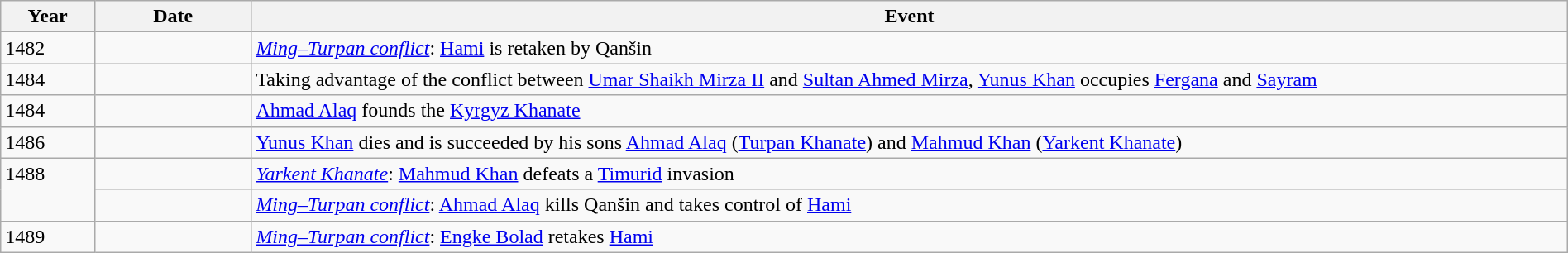<table class="wikitable" width="100%">
<tr>
<th style="width:6%">Year</th>
<th style="width:10%">Date</th>
<th>Event</th>
</tr>
<tr>
<td>1482</td>
<td></td>
<td><em><a href='#'>Ming–Turpan conflict</a></em>: <a href='#'>Hami</a> is retaken by Qanšin</td>
</tr>
<tr>
<td>1484</td>
<td></td>
<td>Taking advantage of the conflict between <a href='#'>Umar Shaikh Mirza II</a> and <a href='#'>Sultan Ahmed Mirza</a>, <a href='#'>Yunus Khan</a> occupies <a href='#'>Fergana</a> and <a href='#'>Sayram</a></td>
</tr>
<tr>
<td>1484</td>
<td></td>
<td><a href='#'>Ahmad Alaq</a> founds the <a href='#'>Kyrgyz Khanate</a></td>
</tr>
<tr>
<td>1486</td>
<td></td>
<td><a href='#'>Yunus Khan</a> dies and is succeeded by his sons <a href='#'>Ahmad Alaq</a> (<a href='#'>Turpan Khanate</a>) and <a href='#'>Mahmud Khan</a> (<a href='#'>Yarkent Khanate</a>)</td>
</tr>
<tr>
<td rowspan="2" valign="top">1488</td>
<td></td>
<td><em><a href='#'>Yarkent Khanate</a></em>: <a href='#'>Mahmud Khan</a> defeats a <a href='#'>Timurid</a> invasion</td>
</tr>
<tr>
<td></td>
<td><em><a href='#'>Ming–Turpan conflict</a></em>: <a href='#'>Ahmad Alaq</a> kills Qanšin and takes control of <a href='#'>Hami</a></td>
</tr>
<tr>
<td>1489</td>
<td></td>
<td><em><a href='#'>Ming–Turpan conflict</a></em>: <a href='#'>Engke Bolad</a> retakes <a href='#'>Hami</a></td>
</tr>
</table>
